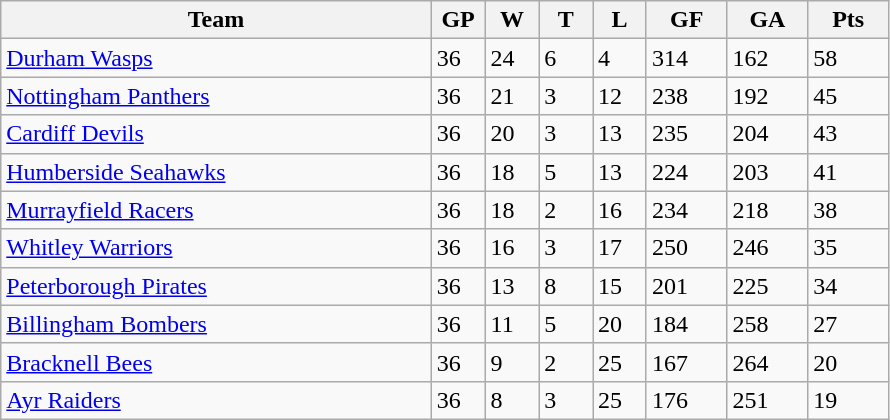<table class="wikitable">
<tr>
<th width="40%">Team</th>
<th width="5%">GP</th>
<th width="5%">W</th>
<th width="5%">T</th>
<th width="5%">L</th>
<th width="7.5%">GF</th>
<th width="7.5%">GA</th>
<th width="7.5%">Pts</th>
</tr>
<tr>
<td><a href='#'>Durham Wasps</a></td>
<td>36</td>
<td>24</td>
<td>6</td>
<td>4</td>
<td>314</td>
<td>162</td>
<td>58</td>
</tr>
<tr>
<td><a href='#'>Nottingham Panthers</a></td>
<td>36</td>
<td>21</td>
<td>3</td>
<td>12</td>
<td>238</td>
<td>192</td>
<td>45</td>
</tr>
<tr>
<td><a href='#'>Cardiff Devils</a></td>
<td>36</td>
<td>20</td>
<td>3</td>
<td>13</td>
<td>235</td>
<td>204</td>
<td>43</td>
</tr>
<tr>
<td><a href='#'>Humberside Seahawks</a></td>
<td>36</td>
<td>18</td>
<td>5</td>
<td>13</td>
<td>224</td>
<td>203</td>
<td>41</td>
</tr>
<tr>
<td><a href='#'>Murrayfield Racers</a></td>
<td>36</td>
<td>18</td>
<td>2</td>
<td>16</td>
<td>234</td>
<td>218</td>
<td>38</td>
</tr>
<tr>
<td><a href='#'>Whitley Warriors</a></td>
<td>36</td>
<td>16</td>
<td>3</td>
<td>17</td>
<td>250</td>
<td>246</td>
<td>35</td>
</tr>
<tr>
<td><a href='#'>Peterborough Pirates</a></td>
<td>36</td>
<td>13</td>
<td>8</td>
<td>15</td>
<td>201</td>
<td>225</td>
<td>34</td>
</tr>
<tr>
<td><a href='#'>Billingham Bombers</a></td>
<td>36</td>
<td>11</td>
<td>5</td>
<td>20</td>
<td>184</td>
<td>258</td>
<td>27</td>
</tr>
<tr>
<td><a href='#'>Bracknell Bees</a></td>
<td>36</td>
<td>9</td>
<td>2</td>
<td>25</td>
<td>167</td>
<td>264</td>
<td>20</td>
</tr>
<tr>
<td><a href='#'>Ayr Raiders</a></td>
<td>36</td>
<td>8</td>
<td>3</td>
<td>25</td>
<td>176</td>
<td>251</td>
<td>19</td>
</tr>
</table>
